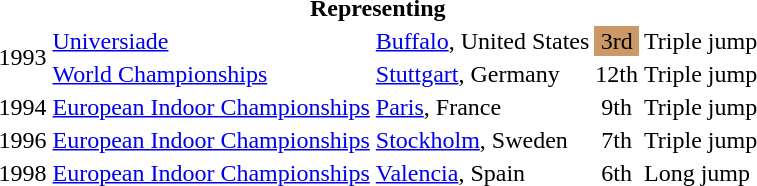<table>
<tr>
<th colspan="5">Representing </th>
</tr>
<tr>
<td rowspan=2>1993</td>
<td><a href='#'>Universiade</a></td>
<td><a href='#'>Buffalo</a>, United States</td>
<td bgcolor="cc9966" align="center">3rd</td>
<td>Triple jump</td>
</tr>
<tr>
<td><a href='#'>World Championships</a></td>
<td><a href='#'>Stuttgart</a>, Germany</td>
<td align="center">12th</td>
<td>Triple jump</td>
</tr>
<tr>
<td>1994</td>
<td><a href='#'>European Indoor Championships</a></td>
<td><a href='#'>Paris</a>, France</td>
<td align="center">9th</td>
<td>Triple jump</td>
</tr>
<tr>
<td>1996</td>
<td><a href='#'>European Indoor Championships</a></td>
<td><a href='#'>Stockholm</a>, Sweden</td>
<td align="center">7th</td>
<td>Triple jump</td>
</tr>
<tr>
<td>1998</td>
<td><a href='#'>European Indoor Championships</a></td>
<td><a href='#'>Valencia</a>, Spain</td>
<td align="center">6th</td>
<td>Long jump</td>
</tr>
</table>
